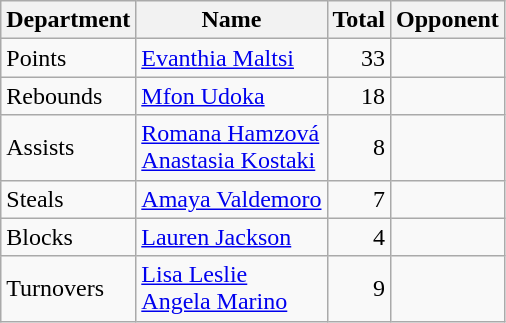<table class=wikitable>
<tr>
<th>Department</th>
<th>Name</th>
<th>Total</th>
<th>Opponent</th>
</tr>
<tr>
<td>Points</td>
<td> <a href='#'>Evanthia Maltsi</a></td>
<td align=right>33</td>
<td></td>
</tr>
<tr>
<td>Rebounds</td>
<td> <a href='#'>Mfon Udoka</a></td>
<td align=right>18</td>
<td></td>
</tr>
<tr>
<td>Assists</td>
<td> <a href='#'>Romana Hamzová</a><br> <a href='#'>Anastasia Kostaki</a></td>
<td align=right>8</td>
<td><br></td>
</tr>
<tr>
<td>Steals</td>
<td> <a href='#'>Amaya Valdemoro</a></td>
<td align=right>7</td>
<td></td>
</tr>
<tr>
<td>Blocks</td>
<td> <a href='#'>Lauren Jackson</a></td>
<td align=right>4</td>
<td></td>
</tr>
<tr>
<td>Turnovers</td>
<td> <a href='#'>Lisa Leslie</a><br>  <a href='#'>Angela Marino</a></td>
<td align=right>9</td>
<td><br></td>
</tr>
</table>
